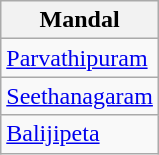<table class="wikitable sortable static-row-numbers static-row-header-hash">
<tr>
<th>Mandal</th>
</tr>
<tr>
<td><a href='#'>Parvathipuram</a></td>
</tr>
<tr>
<td><a href='#'>Seethanagaram</a></td>
</tr>
<tr>
<td><a href='#'>Balijipeta</a></td>
</tr>
</table>
